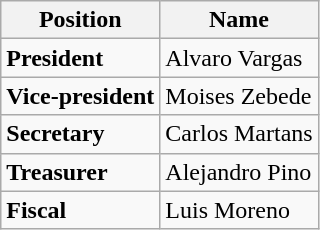<table class="wikitable">
<tr>
<th>Position</th>
<th>Name</th>
</tr>
<tr>
<td><strong>President</strong></td>
<td>Alvaro Vargas</td>
</tr>
<tr>
<td><strong>Vice-president</strong></td>
<td>Moises Zebede</td>
</tr>
<tr>
<td><strong>Secretary</strong></td>
<td>Carlos Martans</td>
</tr>
<tr>
<td><strong>Treasurer</strong></td>
<td>Alejandro Pino</td>
</tr>
<tr>
<td><strong>Fiscal</strong></td>
<td>Luis Moreno</td>
</tr>
</table>
